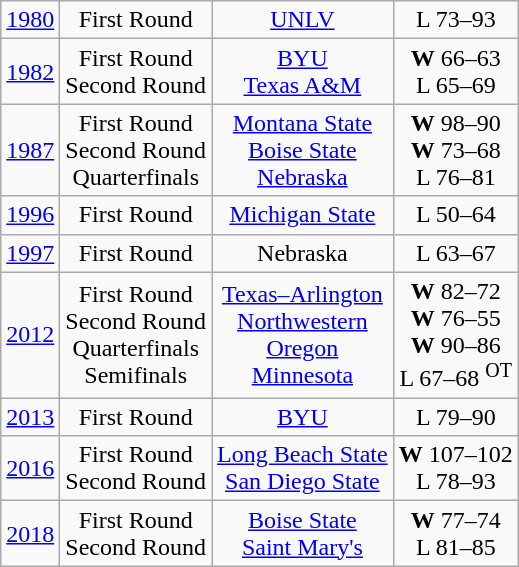<table class=wikitable style="text-align:center">
<tr>
<td><a href='#'>1980</a></td>
<td>First Round</td>
<td><a href='#'>UNLV</a></td>
<td>L 73–93</td>
</tr>
<tr>
<td><a href='#'>1982</a></td>
<td>First Round<br>Second Round</td>
<td><a href='#'>BYU</a><br><a href='#'>Texas A&M</a></td>
<td><strong>W</strong> 66–63<br>L 65–69</td>
</tr>
<tr>
<td><a href='#'>1987</a></td>
<td>First Round<br>Second Round<br>Quarterfinals</td>
<td><a href='#'>Montana State</a><br><a href='#'>Boise State</a><br><a href='#'>Nebraska</a></td>
<td><strong>W</strong> 98–90<br><strong>W</strong> 73–68<br>L 76–81</td>
</tr>
<tr>
<td><a href='#'>1996</a></td>
<td>First Round</td>
<td><a href='#'>Michigan State</a></td>
<td>L 50–64</td>
</tr>
<tr>
<td><a href='#'>1997</a></td>
<td>First Round</td>
<td>Nebraska</td>
<td>L 63–67</td>
</tr>
<tr>
<td><a href='#'>2012</a></td>
<td>First Round<br>Second Round<br>Quarterfinals<br>Semifinals</td>
<td><a href='#'>Texas–Arlington</a><br><a href='#'>Northwestern</a><br><a href='#'>Oregon</a><br><a href='#'>Minnesota</a></td>
<td><strong>W</strong> 82–72<br><strong>W</strong> 76–55<br><strong>W</strong> 90–86<br>L 67–68 <sup>OT</sup></td>
</tr>
<tr>
<td><a href='#'>2013</a></td>
<td>First Round</td>
<td><a href='#'>BYU</a></td>
<td>L 79–90</td>
</tr>
<tr>
<td><a href='#'>2016</a></td>
<td>First Round<br>Second Round</td>
<td><a href='#'>Long Beach State</a><br><a href='#'>San Diego State</a></td>
<td><strong>W</strong> 107–102<br>L 78–93</td>
</tr>
<tr>
<td><a href='#'>2018</a></td>
<td>First Round <br>Second Round</td>
<td><a href='#'>Boise State</a><br><a href='#'>Saint Mary's</a></td>
<td><strong>W</strong> 77–74<br>L 81–85</td>
</tr>
</table>
